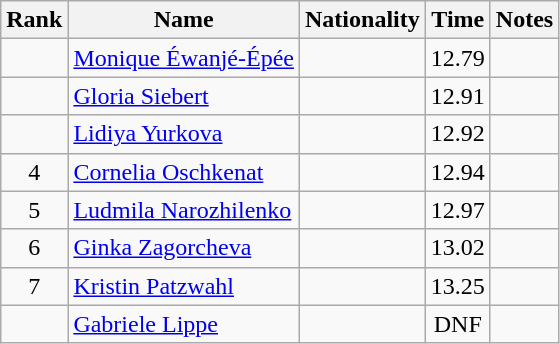<table class="wikitable sortable" style="text-align:center">
<tr>
<th>Rank</th>
<th>Name</th>
<th>Nationality</th>
<th>Time</th>
<th>Notes</th>
</tr>
<tr>
<td></td>
<td align=left><a href='#'>Monique Éwanjé-Épée</a></td>
<td align=left></td>
<td>12.79</td>
<td></td>
</tr>
<tr>
<td></td>
<td align=left><a href='#'>Gloria Siebert</a></td>
<td align=left></td>
<td>12.91</td>
<td></td>
</tr>
<tr>
<td></td>
<td align=left><a href='#'>Lidiya Yurkova</a></td>
<td align=left></td>
<td>12.92</td>
<td></td>
</tr>
<tr>
<td>4</td>
<td align=left><a href='#'>Cornelia Oschkenat</a></td>
<td align=left></td>
<td>12.94</td>
<td></td>
</tr>
<tr>
<td>5</td>
<td align=left><a href='#'>Ludmila Narozhilenko</a></td>
<td align=left></td>
<td>12.97</td>
<td></td>
</tr>
<tr>
<td>6</td>
<td align=left><a href='#'>Ginka Zagorcheva</a></td>
<td align=left></td>
<td>13.02</td>
<td></td>
</tr>
<tr>
<td>7</td>
<td align=left><a href='#'>Kristin Patzwahl</a></td>
<td align=left></td>
<td>13.25</td>
<td></td>
</tr>
<tr>
<td></td>
<td align=left><a href='#'>Gabriele Lippe</a></td>
<td align=left></td>
<td>DNF</td>
<td></td>
</tr>
</table>
